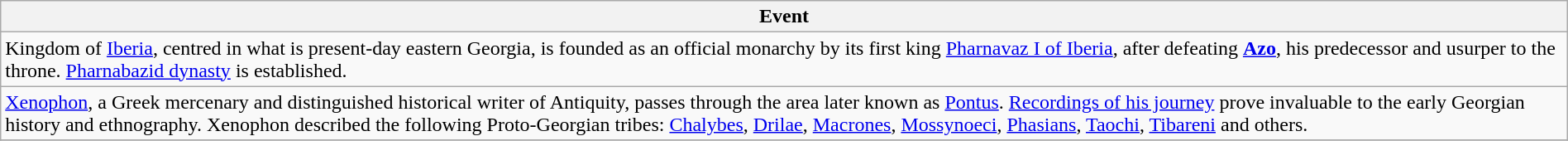<table class="wikitable" width="100%">
<tr>
<th style="width:6%">Event</th>
</tr>
<tr>
<td>Kingdom of <a href='#'>Iberia</a>, centred in what is present-day eastern Georgia, is founded as an official monarchy by its first king <a href='#'>Pharnavaz I of Iberia</a>, after defeating <strong><a href='#'>Azo</a></strong>, his predecessor and usurper to the throne. <a href='#'>Pharnabazid dynasty</a> is established.</td>
</tr>
<tr>
<td><a href='#'>Xenophon</a>, a Greek mercenary and distinguished historical writer of Antiquity, passes through the area later known as <a href='#'>Pontus</a>. <a href='#'>Recordings of his journey</a> prove invaluable to the early Georgian history and ethnography. Xenophon described the following Proto-Georgian tribes: <a href='#'>Chalybes</a>, <a href='#'>Drilae</a>, <a href='#'>Macrones</a>, <a href='#'>Mossynoeci</a>, <a href='#'>Phasians</a>, <a href='#'>Taochi</a>, <a href='#'>Tibareni</a> and others.</td>
</tr>
<tr>
</tr>
</table>
